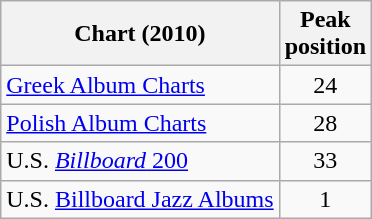<table class="wikitable sortable">
<tr>
<th align="left">Chart (2010)</th>
<th style="text-align:center;">Peak<br>position</th>
</tr>
<tr>
<td align="left"><a href='#'>Greek Album Charts</a></td>
<td style="text-align:center;">24</td>
</tr>
<tr>
<td align="left"><a href='#'>Polish Album Charts</a></td>
<td style="text-align:center;">28</td>
</tr>
<tr>
<td align="left">U.S. <a href='#'><em>Billboard</em> 200</a></td>
<td style="text-align:center;">33</td>
</tr>
<tr>
<td align="left">U.S. <a href='#'>Billboard Jazz Albums</a></td>
<td style="text-align:center;">1</td>
</tr>
</table>
